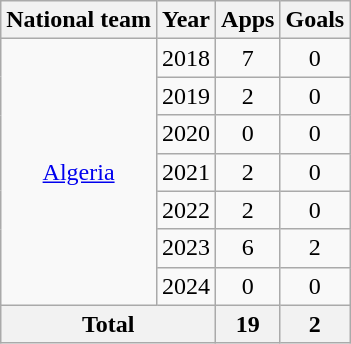<table class="wikitable" style="text-align:center">
<tr>
<th>National team</th>
<th>Year</th>
<th>Apps</th>
<th>Goals</th>
</tr>
<tr>
<td rowspan="7"><a href='#'>Algeria</a></td>
<td>2018</td>
<td>7</td>
<td>0</td>
</tr>
<tr>
<td>2019</td>
<td>2</td>
<td>0</td>
</tr>
<tr>
<td>2020</td>
<td>0</td>
<td>0</td>
</tr>
<tr>
<td>2021</td>
<td>2</td>
<td>0</td>
</tr>
<tr>
<td>2022</td>
<td>2</td>
<td>0</td>
</tr>
<tr>
<td>2023</td>
<td>6</td>
<td>2</td>
</tr>
<tr>
<td>2024</td>
<td>0</td>
<td>0</td>
</tr>
<tr>
<th colspan="2">Total</th>
<th>19</th>
<th>2</th>
</tr>
</table>
